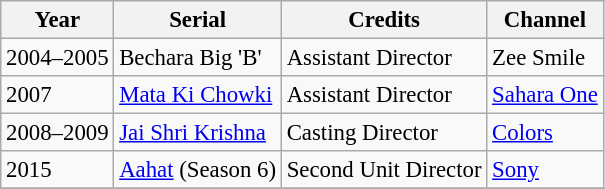<table class="wikitable sortable" style="font-size: 95%;">
<tr>
<th>Year</th>
<th>Serial</th>
<th>Credits</th>
<th>Channel</th>
</tr>
<tr>
<td>2004–2005</td>
<td>Bechara Big 'B'</td>
<td>Assistant Director</td>
<td>Zee Smile</td>
</tr>
<tr>
<td>2007</td>
<td><a href='#'>Mata Ki Chowki</a></td>
<td>Assistant Director</td>
<td><a href='#'>Sahara One</a></td>
</tr>
<tr>
<td>2008–2009</td>
<td><a href='#'>Jai Shri Krishna</a></td>
<td>Casting Director</td>
<td><a href='#'>Colors</a></td>
</tr>
<tr>
<td>2015</td>
<td><a href='#'>Aahat</a> (Season 6)</td>
<td>Second Unit Director</td>
<td><a href='#'>Sony</a></td>
</tr>
<tr>
</tr>
</table>
